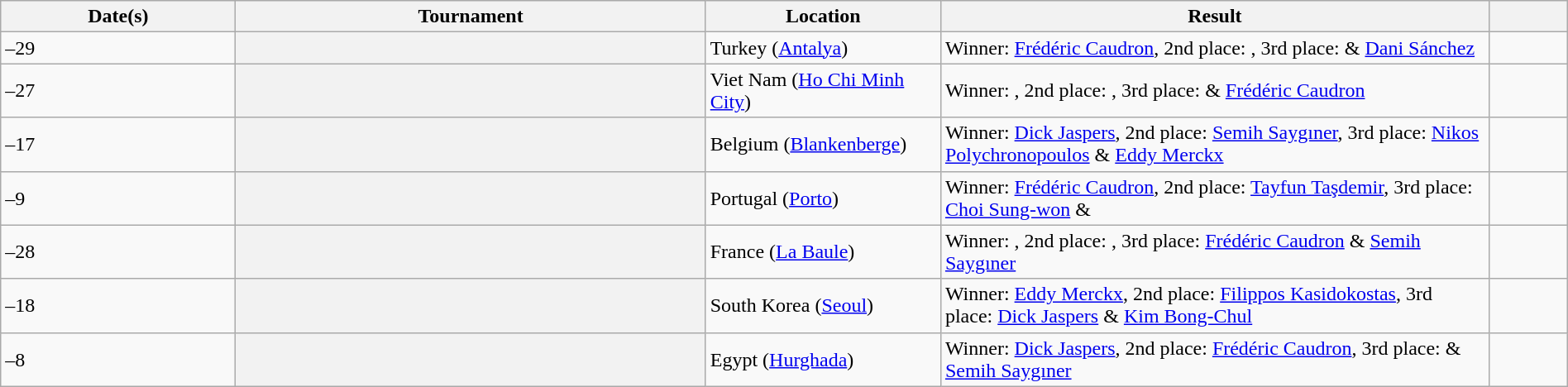<table class="sortable wikitable plainrowheaders" style="width:100%; margin:1em auto 1em auto;">
<tr>
<th scope="col" style="width: 15%;">Date(s)</th>
<th scope="col" style="width: 30%;">Tournament</th>
<th scope="col" style="width: 15%;">Location</th>
<th scope="col" class="unsortable" style="width: 35%;">Result</th>
<th scope="col" class="unsortable" style="width: 5%;"></th>
</tr>
<tr>
<td>–29</td>
<th scope="row"></th>
<td>Turkey (<a href='#'>Antalya</a>)</td>
<td>Winner: <a href='#'>Frédéric Caudron</a>, 2nd place: , 3rd place:  & <a href='#'>Dani Sánchez</a></td>
<td style="text-align:center;"></td>
</tr>
<tr>
<td>–27</td>
<th scope="row"></th>
<td>Viet Nam (<a href='#'>Ho Chi Minh City</a>)</td>
<td>Winner: , 2nd place: , 3rd place:  & <a href='#'>Frédéric Caudron</a></td>
<td style="text-align:center;"></td>
</tr>
<tr>
<td>–17</td>
<th scope="row"></th>
<td>Belgium (<a href='#'>Blankenberge</a>)</td>
<td>Winner: <a href='#'>Dick Jaspers</a>, 2nd place: <a href='#'>Semih Saygıner</a>, 3rd place: <a href='#'>Nikos Polychronopoulos</a> & <a href='#'>Eddy Merckx</a></td>
<td style="text-align:center;"></td>
</tr>
<tr>
<td>–9</td>
<th scope="row"></th>
<td>Portugal (<a href='#'>Porto</a>)</td>
<td>Winner: <a href='#'>Frédéric Caudron</a>, 2nd place: <a href='#'>Tayfun Taşdemir</a>, 3rd place: <a href='#'>Choi Sung-won</a> & </td>
<td style="text-align:center;"></td>
</tr>
<tr>
<td>–28</td>
<th scope="row"></th>
<td>France (<a href='#'>La Baule</a>)</td>
<td>Winner: , 2nd place: , 3rd place: <a href='#'>Frédéric Caudron</a> & <a href='#'>Semih Saygıner</a></td>
<td style="text-align:center;"></td>
</tr>
<tr>
<td>–18</td>
<th scope="row"></th>
<td>South Korea (<a href='#'>Seoul</a>)</td>
<td>Winner: <a href='#'>Eddy Merckx</a>, 2nd place: <a href='#'>Filippos Kasidokostas</a>, 3rd place: <a href='#'>Dick Jaspers</a> & <a href='#'>Kim Bong-Chul</a></td>
<td style="text-align:center;"></td>
</tr>
<tr>
<td>–8</td>
<th scope="row"></th>
<td>Egypt (<a href='#'>Hurghada</a>)</td>
<td>Winner: <a href='#'>Dick Jaspers</a>, 2nd place: <a href='#'>Frédéric Caudron</a>, 3rd place:  & <a href='#'>Semih Saygıner</a></td>
<td style="text-align:center;"></td>
</tr>
</table>
